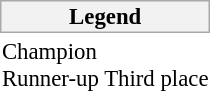<table class="toccolours" style="float: right; font-size: 95%;">
<tr>
<th style="background-color: #F2F2F2; border: 1px solid #AAAAAA;">Legend</th>
</tr>
<tr>
<td> Champion<br> Runner-up Third place</td>
</tr>
</table>
